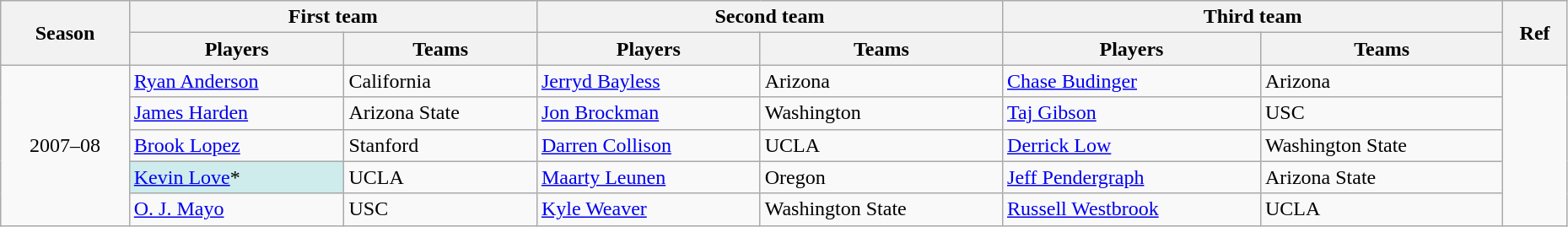<table class="wikitable" style="width:98%">
<tr>
<th rowspan=2>Season</th>
<th colspan=2>First team</th>
<th colspan=2>Second team</th>
<th colspan=2>Third team</th>
<th rowspan=2>Ref</th>
</tr>
<tr>
<th>Players</th>
<th>Teams</th>
<th>Players</th>
<th>Teams</th>
<th>Players</th>
<th>Teams</th>
</tr>
<tr>
<td rowspan=5 style="text-align:center;">2007–08</td>
<td><a href='#'>Ryan Anderson</a></td>
<td>California</td>
<td><a href='#'>Jerryd Bayless</a></td>
<td>Arizona</td>
<td><a href='#'>Chase Budinger</a></td>
<td>Arizona</td>
<td rowspan=5 style="text-align:center;"></td>
</tr>
<tr>
<td><a href='#'>James Harden</a></td>
<td>Arizona State</td>
<td><a href='#'>Jon Brockman</a></td>
<td>Washington</td>
<td><a href='#'>Taj Gibson</a></td>
<td>USC</td>
</tr>
<tr>
<td><a href='#'>Brook Lopez</a></td>
<td>Stanford</td>
<td><a href='#'>Darren Collison</a></td>
<td>UCLA</td>
<td><a href='#'>Derrick Low</a></td>
<td>Washington State</td>
</tr>
<tr>
<td style="background:#cfecec;"><a href='#'>Kevin Love</a>*</td>
<td>UCLA</td>
<td><a href='#'>Maarty Leunen</a></td>
<td>Oregon</td>
<td><a href='#'>Jeff Pendergraph</a></td>
<td>Arizona State</td>
</tr>
<tr>
<td><a href='#'>O. J. Mayo</a></td>
<td>USC</td>
<td><a href='#'>Kyle Weaver</a></td>
<td>Washington State</td>
<td><a href='#'>Russell Westbrook</a></td>
<td>UCLA</td>
</tr>
</table>
